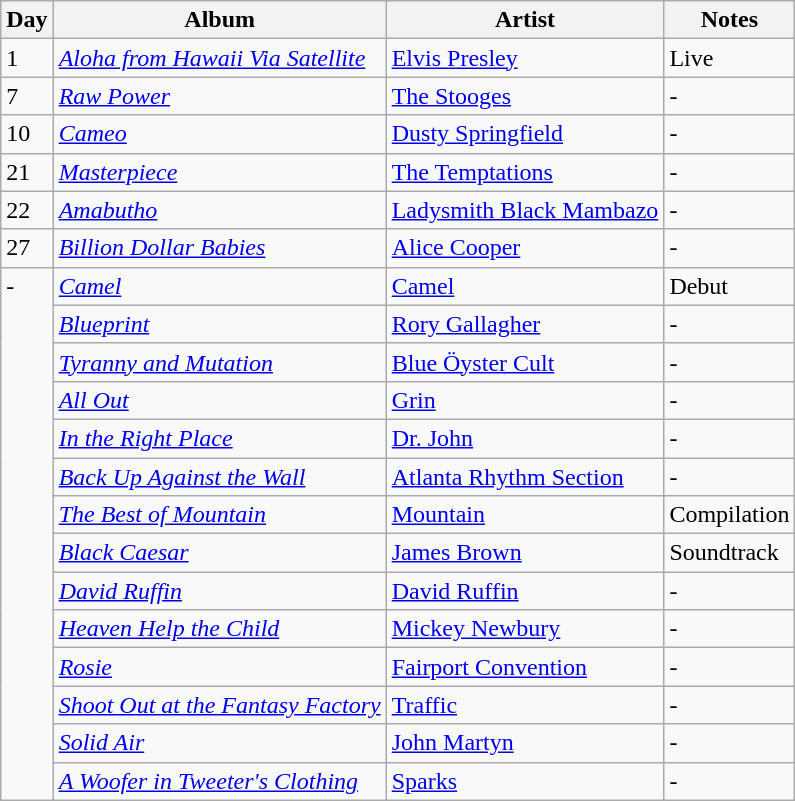<table class="wikitable">
<tr>
<th>Day</th>
<th>Album</th>
<th>Artist</th>
<th>Notes</th>
</tr>
<tr>
<td rowspan="1" style="vertical-align:top;">1</td>
<td><em><a href='#'>Aloha from Hawaii Via Satellite</a></em></td>
<td><a href='#'>Elvis Presley</a></td>
<td>Live</td>
</tr>
<tr>
<td style="vertical-align:top;">7</td>
<td><em><a href='#'>Raw Power</a></em></td>
<td><a href='#'>The Stooges</a></td>
<td>-</td>
</tr>
<tr>
<td style="vertical-align:top;">10</td>
<td><em><a href='#'>Cameo</a></em></td>
<td><a href='#'>Dusty Springfield</a></td>
<td>-</td>
</tr>
<tr>
<td style="vertical-align:top;">21</td>
<td><em><a href='#'>Masterpiece</a></em></td>
<td><a href='#'>The Temptations</a></td>
<td>-</td>
</tr>
<tr>
<td style="vertical-align:top;">22</td>
<td><em><a href='#'>Amabutho</a></em></td>
<td><a href='#'>Ladysmith Black Mambazo</a></td>
<td>-</td>
</tr>
<tr>
<td style="vertical-align:top;">27</td>
<td><em><a href='#'>Billion Dollar Babies</a></em></td>
<td><a href='#'>Alice Cooper</a></td>
<td>-</td>
</tr>
<tr>
<td rowspan="14" style="vertical-align:top;">-</td>
<td><em><a href='#'>Camel</a></em></td>
<td><a href='#'>Camel</a></td>
<td>Debut</td>
</tr>
<tr>
<td><em><a href='#'>Blueprint</a></em></td>
<td><a href='#'>Rory Gallagher</a></td>
<td>-</td>
</tr>
<tr>
<td><em><a href='#'>Tyranny and Mutation</a></em></td>
<td><a href='#'>Blue Öyster Cult</a></td>
<td>-</td>
</tr>
<tr>
<td><em><a href='#'>All Out</a></em></td>
<td><a href='#'>Grin</a></td>
<td>-</td>
</tr>
<tr>
<td><em><a href='#'>In the Right Place</a></em></td>
<td><a href='#'>Dr. John</a></td>
<td>-</td>
</tr>
<tr>
<td><em><a href='#'>Back Up Against the Wall</a></em></td>
<td><a href='#'>Atlanta Rhythm Section</a></td>
<td>-</td>
</tr>
<tr>
<td><em><a href='#'>The Best of Mountain</a></em></td>
<td><a href='#'>Mountain</a></td>
<td>Compilation</td>
</tr>
<tr>
<td><em><a href='#'>Black Caesar</a></em></td>
<td><a href='#'>James Brown</a></td>
<td>Soundtrack</td>
</tr>
<tr>
<td><em><a href='#'>David Ruffin</a></em></td>
<td><a href='#'>David Ruffin</a></td>
<td>-</td>
</tr>
<tr>
<td><em><a href='#'>Heaven Help the Child</a></em></td>
<td><a href='#'>Mickey Newbury</a></td>
<td>-</td>
</tr>
<tr>
<td><em><a href='#'>Rosie</a></em></td>
<td><a href='#'>Fairport Convention</a></td>
<td>-</td>
</tr>
<tr>
<td><em><a href='#'>Shoot Out at the Fantasy Factory</a></em></td>
<td><a href='#'>Traffic</a></td>
<td>-</td>
</tr>
<tr>
<td><em><a href='#'>Solid Air</a></em></td>
<td><a href='#'>John Martyn</a></td>
<td>-</td>
</tr>
<tr>
<td><em><a href='#'>A Woofer in Tweeter's Clothing</a></em></td>
<td><a href='#'>Sparks</a></td>
<td>-</td>
</tr>
</table>
